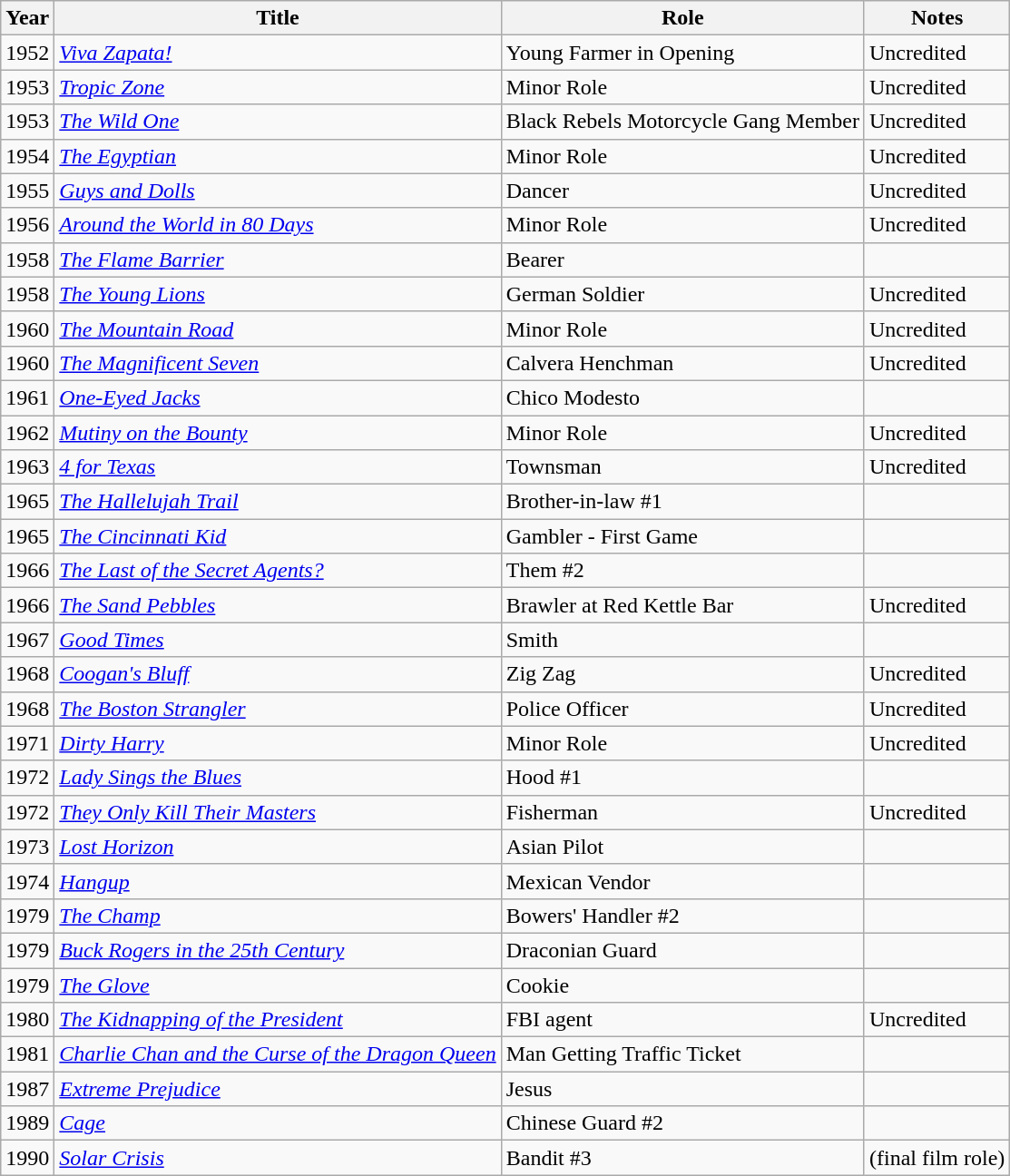<table class="wikitable">
<tr>
<th>Year</th>
<th>Title</th>
<th>Role</th>
<th>Notes</th>
</tr>
<tr>
<td>1952</td>
<td><em><a href='#'>Viva Zapata!</a></em></td>
<td>Young Farmer in Opening</td>
<td>Uncredited</td>
</tr>
<tr>
<td>1953</td>
<td><em><a href='#'>Tropic Zone</a></em></td>
<td>Minor Role</td>
<td>Uncredited</td>
</tr>
<tr>
<td>1953</td>
<td><em><a href='#'>The Wild One</a></em></td>
<td>Black Rebels Motorcycle Gang Member</td>
<td>Uncredited</td>
</tr>
<tr>
<td>1954</td>
<td><em><a href='#'>The Egyptian</a></em></td>
<td>Minor Role</td>
<td>Uncredited</td>
</tr>
<tr>
<td>1955</td>
<td><em><a href='#'>Guys and Dolls</a></em></td>
<td>Dancer</td>
<td>Uncredited</td>
</tr>
<tr>
<td>1956</td>
<td><em><a href='#'>Around the World in 80 Days</a></em></td>
<td>Minor Role</td>
<td>Uncredited</td>
</tr>
<tr>
<td>1958</td>
<td><em><a href='#'>The Flame Barrier</a></em></td>
<td>Bearer</td>
<td></td>
</tr>
<tr>
<td>1958</td>
<td><em><a href='#'>The Young Lions</a></em></td>
<td>German Soldier</td>
<td>Uncredited</td>
</tr>
<tr>
<td>1960</td>
<td><em><a href='#'>The Mountain Road</a></em></td>
<td>Minor Role</td>
<td>Uncredited</td>
</tr>
<tr>
<td>1960</td>
<td><em><a href='#'>The Magnificent Seven</a></em></td>
<td>Calvera Henchman</td>
<td>Uncredited</td>
</tr>
<tr>
<td>1961</td>
<td><em><a href='#'>One-Eyed Jacks</a></em></td>
<td>Chico Modesto</td>
<td></td>
</tr>
<tr>
<td>1962</td>
<td><em><a href='#'>Mutiny on the Bounty</a></em></td>
<td>Minor Role</td>
<td>Uncredited</td>
</tr>
<tr>
<td>1963</td>
<td><em><a href='#'>4 for Texas</a></em></td>
<td>Townsman</td>
<td>Uncredited</td>
</tr>
<tr>
<td>1965</td>
<td><em><a href='#'>The Hallelujah Trail</a></em></td>
<td>Brother-in-law #1</td>
<td></td>
</tr>
<tr>
<td>1965</td>
<td><em><a href='#'>The Cincinnati Kid</a></em></td>
<td>Gambler - First Game</td>
<td></td>
</tr>
<tr>
<td>1966</td>
<td><em><a href='#'>The Last of the Secret Agents?</a></em></td>
<td>Them #2</td>
<td></td>
</tr>
<tr>
<td>1966</td>
<td><em><a href='#'>The Sand Pebbles</a></em></td>
<td>Brawler at Red Kettle Bar</td>
<td>Uncredited</td>
</tr>
<tr>
<td>1967</td>
<td><em><a href='#'>Good Times</a></em></td>
<td>Smith</td>
<td></td>
</tr>
<tr>
<td>1968</td>
<td><em><a href='#'>Coogan's Bluff</a></em></td>
<td>Zig Zag</td>
<td>Uncredited</td>
</tr>
<tr>
<td>1968</td>
<td><em><a href='#'>The Boston Strangler</a></em></td>
<td>Police Officer</td>
<td>Uncredited</td>
</tr>
<tr>
<td>1971</td>
<td><em><a href='#'>Dirty Harry</a></em></td>
<td>Minor Role</td>
<td>Uncredited</td>
</tr>
<tr>
<td>1972</td>
<td><em><a href='#'>Lady Sings the Blues</a></em></td>
<td>Hood #1</td>
<td></td>
</tr>
<tr>
<td>1972</td>
<td><em><a href='#'>They Only Kill Their Masters</a></em></td>
<td>Fisherman</td>
<td>Uncredited</td>
</tr>
<tr>
<td>1973</td>
<td><em><a href='#'>Lost Horizon</a></em></td>
<td>Asian Pilot</td>
<td></td>
</tr>
<tr>
<td>1974</td>
<td><em><a href='#'>Hangup</a></em></td>
<td>Mexican Vendor</td>
<td></td>
</tr>
<tr>
<td>1979</td>
<td><em><a href='#'>The Champ</a></em></td>
<td>Bowers' Handler #2</td>
<td></td>
</tr>
<tr>
<td>1979</td>
<td><em><a href='#'>Buck Rogers in the 25th Century</a></em></td>
<td>Draconian Guard</td>
<td></td>
</tr>
<tr>
<td>1979</td>
<td><em><a href='#'>The Glove</a></em></td>
<td>Cookie</td>
<td></td>
</tr>
<tr>
<td>1980</td>
<td><em><a href='#'>The Kidnapping of the President</a></em></td>
<td>FBI agent</td>
<td>Uncredited</td>
</tr>
<tr>
<td>1981</td>
<td><em><a href='#'>Charlie Chan and the Curse of the Dragon Queen</a></em></td>
<td>Man Getting Traffic Ticket</td>
<td></td>
</tr>
<tr>
<td>1987</td>
<td><em><a href='#'>Extreme Prejudice</a></em></td>
<td>Jesus</td>
<td></td>
</tr>
<tr>
<td>1989</td>
<td><em><a href='#'>Cage</a></em></td>
<td>Chinese Guard #2</td>
<td></td>
</tr>
<tr>
<td>1990</td>
<td><em><a href='#'>Solar Crisis</a></em></td>
<td>Bandit #3</td>
<td>(final film role)</td>
</tr>
</table>
